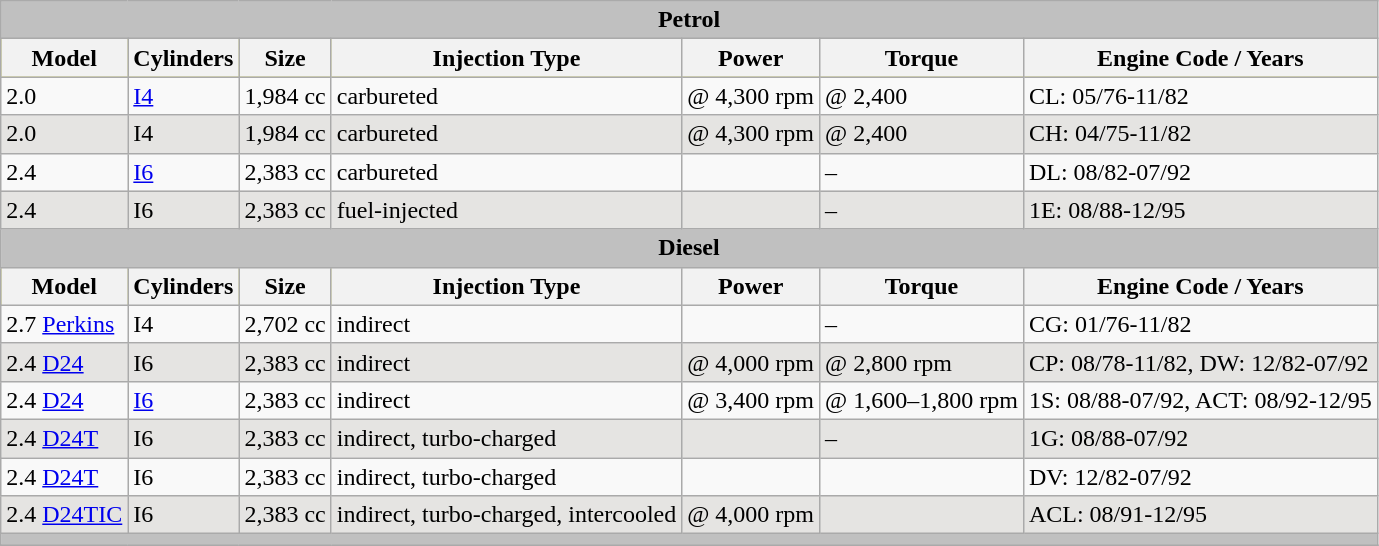<table class="wikitable">
<tr style="background:#cccccc;">
<td colspan="8" align="center" style="background:#C0C0C0;"><strong>Petrol</strong></td>
</tr>
<tr style="background:#cccc00;">
<th>Model</th>
<th>Cylinders</th>
<th>Size</th>
<th>Injection Type</th>
<th>Power</th>
<th>Torque</th>
<th>Engine Code / Years</th>
</tr>
<tr>
<td>2.0</td>
<td><a href='#'>I4</a></td>
<td>1,984 cc</td>
<td>carbureted</td>
<td> @ 4,300 rpm</td>
<td> @ 2,400</td>
<td>CL: 05/76-11/82</td>
</tr>
<tr style="background:#e5e4e2;">
<td>2.0</td>
<td>I4</td>
<td>1,984 cc</td>
<td>carbureted</td>
<td> @ 4,300 rpm</td>
<td> @ 2,400</td>
<td>CH: 04/75-11/82</td>
</tr>
<tr>
<td>2.4</td>
<td><a href='#'>I6</a></td>
<td>2,383 cc</td>
<td>carbureted</td>
<td></td>
<td>–</td>
<td>DL: 08/82-07/92</td>
</tr>
<tr style="background:#e5e4e2;">
<td>2.4</td>
<td>I6</td>
<td>2,383 cc</td>
<td>fuel-injected</td>
<td></td>
<td>–</td>
<td>1E: 08/88-12/95</td>
</tr>
<tr>
<td colspan="8" align="center" style="background:#C0C0C0;"><strong>Diesel</strong></td>
</tr>
<tr style="background:#cccc00;">
<th>Model</th>
<th>Cylinders</th>
<th>Size</th>
<th>Injection Type</th>
<th>Power</th>
<th>Torque</th>
<th>Engine Code / Years</th>
</tr>
<tr>
<td>2.7 <a href='#'>Perkins</a></td>
<td>I4</td>
<td>2,702 cc</td>
<td>indirect</td>
<td></td>
<td>–</td>
<td>CG: 01/76-11/82</td>
</tr>
<tr style="background:#e5e4e2;">
<td>2.4 <a href='#'>D24</a></td>
<td>I6</td>
<td>2,383 cc</td>
<td>indirect</td>
<td> @ 4,000 rpm</td>
<td> @ 2,800 rpm</td>
<td>CP: 08/78-11/82, DW: 12/82-07/92</td>
</tr>
<tr>
<td>2.4 <a href='#'>D24</a></td>
<td><a href='#'>I6</a></td>
<td>2,383 cc</td>
<td>indirect</td>
<td> @ 3,400 rpm</td>
<td> @ 1,600–1,800 rpm</td>
<td>1S: 08/88-07/92, ACT: 08/92-12/95</td>
</tr>
<tr style="background:#e5e4e2;">
<td>2.4 <a href='#'>D24T</a></td>
<td>I6</td>
<td>2,383 cc</td>
<td>indirect, turbo-charged</td>
<td></td>
<td>–</td>
<td>1G: 08/88-07/92</td>
</tr>
<tr>
<td>2.4 <a href='#'>D24T</a></td>
<td>I6</td>
<td>2,383 cc</td>
<td>indirect, turbo-charged</td>
<td></td>
<td></td>
<td>DV: 12/82-07/92</td>
</tr>
<tr style="background:#e5e4e2;">
<td>2.4 <a href='#'>D24TIC</a></td>
<td>I6</td>
<td>2,383 cc</td>
<td>indirect, turbo-charged, intercooled</td>
<td> @ 4,000 rpm</td>
<td></td>
<td>ACL: 08/91-12/95</td>
</tr>
<tr>
<td colspan="8" align="center" style="background:#C0C0C0;"></td>
</tr>
<tr>
</tr>
</table>
